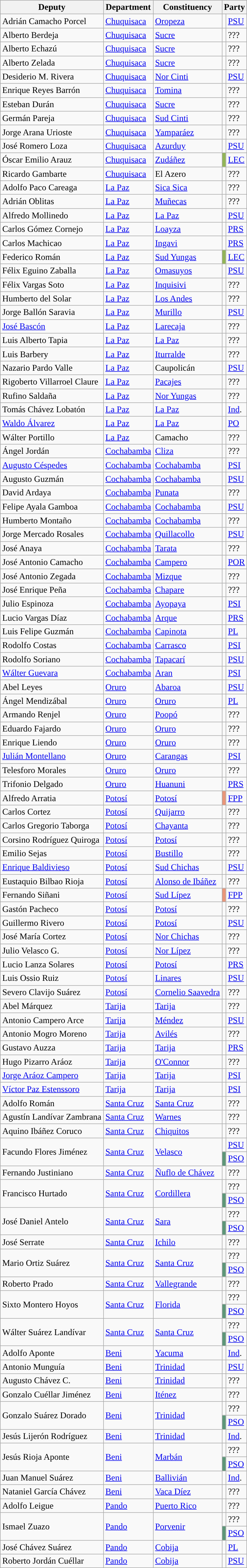<table class="wikitable sortable">
<tr>
<th>Deputy</th>
<th>Department</th>
<th>Constituency</th>
<th colspan="2">Party</th>
</tr>
<tr>
<td>Adrián Camacho Porcel</td>
<td><a href='#'>Chuquisaca</a></td>
<td><a href='#'>Oropeza</a></td>
<td style="background:"></td>
<td><a href='#'>PSU</a></td>
</tr>
<tr>
<td>Alberto Berdeja</td>
<td><a href='#'>Chuquisaca</a></td>
<td><a href='#'>Sucre</a></td>
<td style="background:"></td>
<td>???</td>
</tr>
<tr>
<td>Alberto Echazú</td>
<td><a href='#'>Chuquisaca</a></td>
<td><a href='#'>Sucre</a></td>
<td style="background:"></td>
<td>???</td>
</tr>
<tr>
<td>Alberto Zelada</td>
<td><a href='#'>Chuquisaca</a></td>
<td><a href='#'>Sucre</a></td>
<td style="background:"></td>
<td>???</td>
</tr>
<tr>
<td>Desiderio M. Rivera</td>
<td><a href='#'>Chuquisaca</a></td>
<td><a href='#'>Nor Cinti</a></td>
<td style="background:"></td>
<td><a href='#'>PSU</a></td>
</tr>
<tr>
<td>Enrique Reyes Barrón</td>
<td><a href='#'>Chuquisaca</a></td>
<td><a href='#'>Tomina</a></td>
<td style="background:"></td>
<td>???</td>
</tr>
<tr>
<td>Esteban Durán</td>
<td><a href='#'>Chuquisaca</a></td>
<td><a href='#'>Sucre</a></td>
<td style="background:"></td>
<td>???</td>
</tr>
<tr>
<td>Germán Pareja</td>
<td><a href='#'>Chuquisaca</a></td>
<td><a href='#'>Sud Cinti</a></td>
<td style="background:"></td>
<td>???</td>
</tr>
<tr>
<td>Jorge Arana Urioste</td>
<td><a href='#'>Chuquisaca</a></td>
<td><a href='#'>Yamparáez</a></td>
<td style="background:"></td>
<td>???</td>
</tr>
<tr>
<td>José Romero Loza</td>
<td><a href='#'>Chuquisaca</a></td>
<td><a href='#'>Azurduy</a></td>
<td style="background:"></td>
<td><a href='#'>PSU</a></td>
</tr>
<tr>
<td>Óscar Emilio Arauz</td>
<td><a href='#'>Chuquisaca</a></td>
<td><a href='#'>Zudáñez</a></td>
<td style="background:#92B558"></td>
<td><a href='#'>LEC</a></td>
</tr>
<tr>
<td>Ricardo Gambarte</td>
<td><a href='#'>Chuquisaca</a></td>
<td>El Azero</td>
<td style="background:"></td>
<td>???</td>
</tr>
<tr>
<td>Adolfo Paco Careaga</td>
<td><a href='#'>La Paz</a></td>
<td><a href='#'>Sica Sica</a></td>
<td style="background:"></td>
<td>???</td>
</tr>
<tr>
<td>Adrián Oblitas</td>
<td><a href='#'>La Paz</a></td>
<td><a href='#'>Muñecas</a></td>
<td style="background:"></td>
<td>???</td>
</tr>
<tr>
<td>Alfredo Mollinedo</td>
<td><a href='#'>La Paz</a></td>
<td><a href='#'>La Paz</a></td>
<td style="background:"></td>
<td><a href='#'>PSU</a></td>
</tr>
<tr>
<td>Carlos Gómez Cornejo</td>
<td><a href='#'>La Paz</a></td>
<td><a href='#'>Loayza</a></td>
<td style="background:"></td>
<td><a href='#'>PRS</a></td>
</tr>
<tr>
<td>Carlos Machicao</td>
<td><a href='#'>La Paz</a></td>
<td><a href='#'>Ingavi</a></td>
<td style="background:"></td>
<td><a href='#'>PRS</a></td>
</tr>
<tr>
<td>Federico Román</td>
<td><a href='#'>La Paz</a></td>
<td><a href='#'>Sud Yungas</a></td>
<td style="background:#92B558"></td>
<td><a href='#'>LEC</a></td>
</tr>
<tr>
<td>Félix Eguino Zaballa</td>
<td><a href='#'>La Paz</a></td>
<td><a href='#'>Omasuyos</a></td>
<td style="background:"></td>
<td><a href='#'>PSU</a></td>
</tr>
<tr>
<td>Félix Vargas Soto</td>
<td><a href='#'>La Paz</a></td>
<td><a href='#'>Inquisivi</a></td>
<td style="background:"></td>
<td>???</td>
</tr>
<tr>
<td>Humberto del Solar</td>
<td><a href='#'>La Paz</a></td>
<td><a href='#'>Los Andes</a></td>
<td style="background:"></td>
<td>???</td>
</tr>
<tr>
<td>Jorge Ballón Saravia</td>
<td><a href='#'>La Paz</a></td>
<td><a href='#'>Murillo</a></td>
<td style="background:"></td>
<td><a href='#'>PSU</a></td>
</tr>
<tr>
<td><a href='#'>José Bascón</a></td>
<td><a href='#'>La Paz</a></td>
<td><a href='#'>Larecaja</a></td>
<td style="background:"></td>
<td>???</td>
</tr>
<tr>
<td>Luis Alberto Tapia</td>
<td><a href='#'>La Paz</a></td>
<td><a href='#'>La Paz</a></td>
<td style="background:"></td>
<td>???</td>
</tr>
<tr>
<td>Luis Barbery</td>
<td><a href='#'>La Paz</a></td>
<td><a href='#'>Iturralde</a></td>
<td style="background:"></td>
<td>???</td>
</tr>
<tr>
<td>Nazario Pardo Valle</td>
<td><a href='#'>La Paz</a></td>
<td>Caupolicán</td>
<td style="background:"></td>
<td><a href='#'>PSU</a></td>
</tr>
<tr>
<td>Rigoberto Villarroel Claure</td>
<td><a href='#'>La Paz</a></td>
<td><a href='#'>Pacajes</a></td>
<td style="background:"></td>
<td>???</td>
</tr>
<tr>
<td>Rufino Saldaña</td>
<td><a href='#'>La Paz</a></td>
<td><a href='#'>Nor Yungas</a></td>
<td style="background:"></td>
<td>???</td>
</tr>
<tr>
<td>Tomás Chávez Lobatón</td>
<td><a href='#'>La Paz</a></td>
<td><a href='#'>La Paz</a></td>
<td style="background:white"></td>
<td><a href='#'>Ind</a>.</td>
</tr>
<tr>
<td><a href='#'>Waldo Álvarez</a></td>
<td><a href='#'>La Paz</a></td>
<td><a href='#'>La Paz</a></td>
<td style="background:"></td>
<td><a href='#'>PO</a></td>
</tr>
<tr>
<td>Wálter Portillo</td>
<td><a href='#'>La Paz</a></td>
<td>Camacho</td>
<td style="background:"></td>
<td>???</td>
</tr>
<tr>
<td>Ángel Jordán</td>
<td><a href='#'>Cochabamba</a></td>
<td><a href='#'>Cliza</a></td>
<td style="background:"></td>
<td>???</td>
</tr>
<tr>
<td><a href='#'>Augusto Céspedes</a></td>
<td><a href='#'>Cochabamba</a></td>
<td><a href='#'>Cochabamba</a></td>
<td style="background:"></td>
<td><a href='#'>PSI</a></td>
</tr>
<tr>
<td>Augusto Guzmán</td>
<td><a href='#'>Cochabamba</a></td>
<td><a href='#'>Cochabamba</a></td>
<td style="background:"></td>
<td><a href='#'>PSU</a></td>
</tr>
<tr>
<td>David Ardaya</td>
<td><a href='#'>Cochabamba</a></td>
<td><a href='#'>Punata</a></td>
<td style="background:"></td>
<td>???</td>
</tr>
<tr>
<td>Felipe Ayala Gamboa</td>
<td><a href='#'>Cochabamba</a></td>
<td><a href='#'>Cochabamba</a></td>
<td style="background:"></td>
<td><a href='#'>PSU</a></td>
</tr>
<tr>
<td>Humberto Montaño</td>
<td><a href='#'>Cochabamba</a></td>
<td><a href='#'>Cochabamba</a></td>
<td style="background:"></td>
<td>???</td>
</tr>
<tr>
<td>Jorge Mercado Rosales</td>
<td><a href='#'>Cochabamba</a></td>
<td><a href='#'>Quillacollo</a></td>
<td style="background:"></td>
<td><a href='#'>PSU</a></td>
</tr>
<tr>
<td>José Anaya</td>
<td><a href='#'>Cochabamba</a></td>
<td><a href='#'>Tarata</a></td>
<td style="background:"></td>
<td>???</td>
</tr>
<tr>
<td>José Antonio Camacho</td>
<td><a href='#'>Cochabamba</a></td>
<td><a href='#'>Campero</a></td>
<td style="background:"></td>
<td><a href='#'>POR</a></td>
</tr>
<tr>
<td>José Antonio Zegada</td>
<td><a href='#'>Cochabamba</a></td>
<td><a href='#'>Mizque</a></td>
<td style="background:"></td>
<td>???</td>
</tr>
<tr>
<td>José Enrique Peña</td>
<td><a href='#'>Cochabamba</a></td>
<td><a href='#'>Chapare</a></td>
<td style="background:"></td>
<td>???</td>
</tr>
<tr>
<td>Julio Espinoza</td>
<td><a href='#'>Cochabamba</a></td>
<td><a href='#'>Ayopaya</a></td>
<td style="background:"></td>
<td><a href='#'>PSI</a></td>
</tr>
<tr>
<td>Lucio Vargas Díaz</td>
<td><a href='#'>Cochabamba</a></td>
<td><a href='#'>Arque</a></td>
<td style="background:"></td>
<td><a href='#'>PRS</a></td>
</tr>
<tr>
<td>Luis Felipe Guzmán</td>
<td><a href='#'>Cochabamba</a></td>
<td><a href='#'>Capinota</a></td>
<td style="background:"></td>
<td><a href='#'>PL</a></td>
</tr>
<tr>
<td>Rodolfo Costas</td>
<td><a href='#'>Cochabamba</a></td>
<td><a href='#'>Carrasco</a></td>
<td style="background:"></td>
<td><a href='#'>PSI</a></td>
</tr>
<tr>
<td>Rodolfo Soriano</td>
<td><a href='#'>Cochabamba</a></td>
<td><a href='#'>Tapacarí</a></td>
<td style="background:"></td>
<td><a href='#'>PSU</a></td>
</tr>
<tr>
<td><a href='#'>Wálter Guevara</a></td>
<td><a href='#'>Cochabamba</a></td>
<td><a href='#'>Aran</a></td>
<td style="background:"></td>
<td><a href='#'>PSI</a></td>
</tr>
<tr>
<td>Abel Leyes</td>
<td><a href='#'>Oruro</a></td>
<td><a href='#'>Abaroa</a></td>
<td style="background:"></td>
<td><a href='#'>PSU</a></td>
</tr>
<tr>
<td>Ángel Mendizábal</td>
<td><a href='#'>Oruro</a></td>
<td><a href='#'>Oruro</a></td>
<td style="background:"></td>
<td><a href='#'>PL</a></td>
</tr>
<tr>
<td>Armando Renjel</td>
<td><a href='#'>Oruro</a></td>
<td><a href='#'>Poopó</a></td>
<td style="background:"></td>
<td>???</td>
</tr>
<tr>
<td>Eduardo Fajardo</td>
<td><a href='#'>Oruro</a></td>
<td><a href='#'>Oruro</a></td>
<td style="background:"></td>
<td>???</td>
</tr>
<tr>
<td>Enrique Liendo</td>
<td><a href='#'>Oruro</a></td>
<td><a href='#'>Oruro</a></td>
<td style="background:"></td>
<td>???</td>
</tr>
<tr>
<td><a href='#'>Julián Montellano</a></td>
<td><a href='#'>Oruro</a></td>
<td><a href='#'>Carangas</a></td>
<td style="background:"></td>
<td><a href='#'>PSI</a></td>
</tr>
<tr>
<td>Telesforo Morales</td>
<td><a href='#'>Oruro</a></td>
<td><a href='#'>Oruro</a></td>
<td style="background:"></td>
<td>???</td>
</tr>
<tr>
<td>Trifonio Delgado</td>
<td><a href='#'>Oruro</a></td>
<td><a href='#'>Huanuni</a></td>
<td style="background:"></td>
<td><a href='#'>PRS</a></td>
</tr>
<tr>
<td>Alfredo Arratia</td>
<td><a href='#'>Potosí</a></td>
<td><a href='#'>Potosí</a></td>
<td style="background:darksalmon"></td>
<td><a href='#'>FPP</a></td>
</tr>
<tr>
<td>Carlos Cortez</td>
<td><a href='#'>Potosí</a></td>
<td><a href='#'>Quijarro</a></td>
<td style="background:"></td>
<td>???</td>
</tr>
<tr>
<td>Carlos Gregorio Taborga</td>
<td><a href='#'>Potosí</a></td>
<td><a href='#'>Chayanta</a></td>
<td style="background:"></td>
<td>???</td>
</tr>
<tr>
<td>Corsino Rodríguez Quiroga</td>
<td><a href='#'>Potosí</a></td>
<td><a href='#'>Potosí</a></td>
<td style="background:"></td>
<td>???</td>
</tr>
<tr>
<td>Emilio Sejas</td>
<td><a href='#'>Potosí</a></td>
<td><a href='#'>Bustillo</a></td>
<td style="background:"></td>
<td>???</td>
</tr>
<tr>
<td><a href='#'>Enrique Baldivieso</a></td>
<td><a href='#'>Potosí</a></td>
<td><a href='#'>Sud Chichas</a></td>
<td style="background:"></td>
<td><a href='#'>PSU</a></td>
</tr>
<tr>
<td>Eustaquio Bilbao Rioja</td>
<td><a href='#'>Potosí</a></td>
<td><a href='#'>Alonso de Ibáñez</a></td>
<td style="background:"></td>
<td>???</td>
</tr>
<tr>
<td>Fernando Siñani</td>
<td><a href='#'>Potosí</a></td>
<td><a href='#'>Sud Lípez</a></td>
<td style="background:darksalmon"></td>
<td><a href='#'>FPP</a></td>
</tr>
<tr>
<td>Gastón Pacheco</td>
<td><a href='#'>Potosí</a></td>
<td><a href='#'>Potosí</a></td>
<td style="background:"></td>
<td>???</td>
</tr>
<tr>
<td>Guillermo Rivero</td>
<td><a href='#'>Potosí</a></td>
<td><a href='#'>Potosí</a></td>
<td style="background:"></td>
<td><a href='#'>PSU</a></td>
</tr>
<tr>
<td>José María Cortez</td>
<td><a href='#'>Potosí</a></td>
<td><a href='#'>Nor Chichas</a></td>
<td style="background:"></td>
<td>???</td>
</tr>
<tr>
<td>Julio Velasco G.</td>
<td><a href='#'>Potosí</a></td>
<td><a href='#'>Nor Lípez</a></td>
<td style="background:"></td>
<td>???</td>
</tr>
<tr>
<td>Lucio Lanza Solares</td>
<td><a href='#'>Potosí</a></td>
<td><a href='#'>Potosí</a></td>
<td style="background:"></td>
<td><a href='#'>PRS</a></td>
</tr>
<tr>
<td>Luis Ossio Ruiz</td>
<td><a href='#'>Potosí</a></td>
<td><a href='#'>Linares</a></td>
<td style="background:"></td>
<td><a href='#'>PSU</a></td>
</tr>
<tr>
<td>Severo Clavijo Suárez</td>
<td><a href='#'>Potosí</a></td>
<td><a href='#'>Cornelio Saavedra</a></td>
<td style="background:"></td>
<td>???</td>
</tr>
<tr>
<td>Abel Márquez</td>
<td><a href='#'>Tarija</a></td>
<td><a href='#'>Tarija</a></td>
<td style="background:"></td>
<td>???</td>
</tr>
<tr>
<td>Antonio Campero Arce</td>
<td><a href='#'>Tarija</a></td>
<td><a href='#'>Méndez</a></td>
<td style="background:"></td>
<td><a href='#'>PSU</a></td>
</tr>
<tr>
<td>Antonio Mogro Moreno</td>
<td><a href='#'>Tarija</a></td>
<td><a href='#'>Avilés</a></td>
<td style="background:"></td>
<td>???</td>
</tr>
<tr>
<td>Gustavo Auzza</td>
<td><a href='#'>Tarija</a></td>
<td><a href='#'>Tarija</a></td>
<td style="background:"></td>
<td><a href='#'>PRS</a></td>
</tr>
<tr>
<td>Hugo Pizarro Aráoz</td>
<td><a href='#'>Tarija</a></td>
<td><a href='#'>O'Connor</a></td>
<td style="background:"></td>
<td>???</td>
</tr>
<tr>
<td><a href='#'>Jorge Aráoz Campero</a></td>
<td><a href='#'>Tarija</a></td>
<td><a href='#'>Tarija</a></td>
<td style="background:"></td>
<td><a href='#'>PSI</a></td>
</tr>
<tr>
<td><a href='#'>Víctor Paz Estenssoro</a></td>
<td><a href='#'>Tarija</a></td>
<td><a href='#'>Tarija</a></td>
<td style="background:"></td>
<td><a href='#'>PSI</a></td>
</tr>
<tr>
<td>Adolfo Román</td>
<td><a href='#'>Santa Cruz</a></td>
<td><a href='#'>Santa Cruz</a></td>
<td style="background:"></td>
<td>???</td>
</tr>
<tr>
<td>Agustín Landívar Zambrana</td>
<td><a href='#'>Santa Cruz</a></td>
<td><a href='#'>Warnes</a></td>
<td style="background:"></td>
<td>???</td>
</tr>
<tr>
<td>Aquino Ibáñez Coruco</td>
<td><a href='#'>Santa Cruz</a></td>
<td><a href='#'>Chiquitos</a></td>
<td style="background:"></td>
<td>???</td>
</tr>
<tr>
<td rowspan="2">Facundo Flores Jiménez</td>
<td rowspan="2"><a href='#'>Santa Cruz</a></td>
<td rowspan="2"><a href='#'>Velasco</a></td>
<td style="background:"></td>
<td><a href='#'>PSU</a></td>
</tr>
<tr>
<td style="background:#5D9678"></td>
<td><a href='#'>PSO</a></td>
</tr>
<tr>
<td>Fernando Justiniano</td>
<td><a href='#'>Santa Cruz</a></td>
<td><a href='#'>Ñuflo de Chávez</a></td>
<td style="background:"></td>
<td>???</td>
</tr>
<tr>
<td rowspan="2">Francisco Hurtado</td>
<td rowspan="2"><a href='#'>Santa Cruz</a></td>
<td rowspan="2"><a href='#'>Cordillera</a></td>
<td style="background:"></td>
<td>???</td>
</tr>
<tr>
<td style="background:#5D9678"></td>
<td><a href='#'>PSO</a></td>
</tr>
<tr>
<td rowspan="2">José Daniel Antelo</td>
<td rowspan="2"><a href='#'>Santa Cruz</a></td>
<td rowspan="2"><a href='#'>Sara</a></td>
<td style="background:"></td>
<td>???</td>
</tr>
<tr>
<td style="background:#5D9678"></td>
<td><a href='#'>PSO</a></td>
</tr>
<tr>
<td>José Serrate</td>
<td><a href='#'>Santa Cruz</a></td>
<td><a href='#'>Ichilo</a></td>
<td style="background:"></td>
<td>???</td>
</tr>
<tr>
<td rowspan="2">Mario Ortiz Suárez</td>
<td rowspan="2"><a href='#'>Santa Cruz</a></td>
<td rowspan="2"><a href='#'>Santa Cruz</a></td>
<td style="background:"></td>
<td>???</td>
</tr>
<tr>
<td style="background:#5D9678"></td>
<td><a href='#'>PSO</a></td>
</tr>
<tr>
<td>Roberto Prado</td>
<td><a href='#'>Santa Cruz</a></td>
<td><a href='#'>Vallegrande</a></td>
<td style="background:"></td>
<td>???</td>
</tr>
<tr>
<td rowspan="2">Sixto Montero Hoyos</td>
<td rowspan="2"><a href='#'>Santa Cruz</a></td>
<td rowspan="2"><a href='#'>Florida</a></td>
<td style="background:"></td>
<td>???</td>
</tr>
<tr>
<td style="background:#5D9678"></td>
<td><a href='#'>PSO</a></td>
</tr>
<tr>
<td rowspan="2">Wálter Suárez Landívar</td>
<td rowspan="2"><a href='#'>Santa Cruz</a></td>
<td rowspan="2"><a href='#'>Santa Cruz</a></td>
<td style="background:"></td>
<td>???</td>
</tr>
<tr>
<td style="background:#5D9678"></td>
<td><a href='#'>PSO</a></td>
</tr>
<tr>
<td>Adolfo Aponte</td>
<td><a href='#'>Beni</a></td>
<td><a href='#'>Yacuma</a></td>
<td style="background:"></td>
<td><a href='#'>Ind</a>.</td>
</tr>
<tr>
<td>Antonio Munguía</td>
<td><a href='#'>Beni</a></td>
<td><a href='#'>Trinidad</a></td>
<td style="background:"></td>
<td><a href='#'>PSU</a></td>
</tr>
<tr>
<td>Augusto Chávez C.</td>
<td><a href='#'>Beni</a></td>
<td><a href='#'>Trinidad</a></td>
<td style="background:"></td>
<td>???</td>
</tr>
<tr>
<td>Gonzalo Cuéllar Jiménez</td>
<td><a href='#'>Beni</a></td>
<td><a href='#'>Iténez</a></td>
<td style="background:"></td>
<td>???</td>
</tr>
<tr>
<td rowspan="2">Gonzalo Suárez Dorado</td>
<td rowspan="2"><a href='#'>Beni</a></td>
<td rowspan="2"><a href='#'>Trinidad</a></td>
<td style="background:"></td>
<td>???</td>
</tr>
<tr>
<td style="background:#5D9678"></td>
<td><a href='#'>PSO</a></td>
</tr>
<tr>
<td>Jesús Lijerón Rodríguez</td>
<td><a href='#'>Beni</a></td>
<td><a href='#'>Trinidad</a></td>
<td style="background:"></td>
<td><a href='#'>Ind</a>.</td>
</tr>
<tr>
<td rowspan="2">Jesús Rioja Aponte</td>
<td rowspan="2"><a href='#'>Beni</a></td>
<td rowspan="2"><a href='#'>Marbán</a></td>
<td style="background:"></td>
<td>???</td>
</tr>
<tr>
<td style="background:#5D9678"></td>
<td><a href='#'>PSO</a></td>
</tr>
<tr>
<td>Juan Manuel Suárez</td>
<td><a href='#'>Beni</a></td>
<td><a href='#'>Ballivián</a></td>
<td style="background:"></td>
<td><a href='#'>Ind</a>.</td>
</tr>
<tr>
<td>Nataniel García Chávez</td>
<td><a href='#'>Beni</a></td>
<td><a href='#'>Vaca Díez</a></td>
<td style="background:"></td>
<td>???</td>
</tr>
<tr>
<td>Adolfo Leigue</td>
<td><a href='#'>Pando</a></td>
<td><a href='#'>Puerto Rico</a></td>
<td style="background:"></td>
<td>???</td>
</tr>
<tr>
<td rowspan="2">Ismael Zuazo</td>
<td rowspan="2"><a href='#'>Pando</a></td>
<td rowspan="2"><a href='#'>Porvenir</a></td>
<td style="background:"></td>
<td>???</td>
</tr>
<tr>
<td style="background:#5D9678"></td>
<td><a href='#'>PSO</a></td>
</tr>
<tr>
<td>José Chávez Suárez</td>
<td><a href='#'>Pando</a></td>
<td><a href='#'>Cobija</a></td>
<td style="background:"></td>
<td><a href='#'>PL</a></td>
</tr>
<tr>
<td>Roberto Jordán Cuéllar</td>
<td><a href='#'>Pando</a></td>
<td><a href='#'>Cobija</a></td>
<td style="background:"></td>
<td><a href='#'>PSU</a></td>
</tr>
</table>
